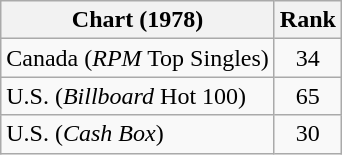<table class="wikitable sortable">
<tr>
<th align="left">Chart (1978)</th>
<th style="text-align:center;">Rank</th>
</tr>
<tr>
<td>Canada (<em>RPM</em> Top Singles)</td>
<td style="text-align:center;">34</td>
</tr>
<tr>
<td>U.S. (<em>Billboard</em> Hot 100)</td>
<td style="text-align:center;">65</td>
</tr>
<tr>
<td>U.S. (<em>Cash Box</em>)</td>
<td style="text-align:center;">30</td>
</tr>
</table>
